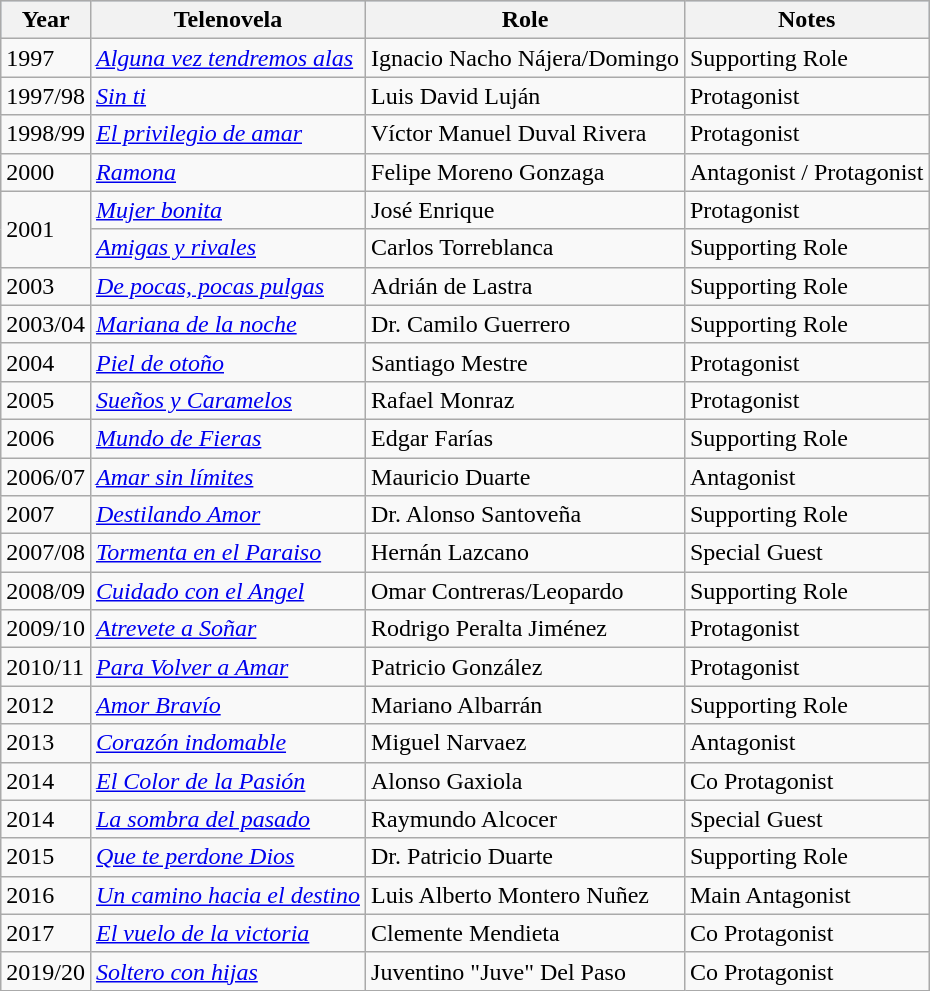<table class="wikitable">
<tr style="background:#b0c4de; text-align:center;">
<th>Year</th>
<th>Telenovela</th>
<th>Role</th>
<th>Notes</th>
</tr>
<tr>
<td>1997</td>
<td><em><a href='#'>Alguna vez tendremos alas</a></em></td>
<td>Ignacio Nacho Nájera/Domingo</td>
<td>Supporting Role</td>
</tr>
<tr>
<td>1997/98</td>
<td><em><a href='#'>Sin ti</a></em></td>
<td>Luis David Luján</td>
<td>Protagonist</td>
</tr>
<tr>
<td>1998/99</td>
<td><em><a href='#'>El privilegio de amar</a></em></td>
<td>Víctor Manuel Duval Rivera</td>
<td>Protagonist</td>
</tr>
<tr>
<td>2000</td>
<td><em><a href='#'>Ramona</a></em></td>
<td>Felipe Moreno Gonzaga</td>
<td>Antagonist / Protagonist</td>
</tr>
<tr>
<td rowspan=2>2001</td>
<td><em><a href='#'>Mujer bonita</a></em></td>
<td>José Enrique</td>
<td>Protagonist</td>
</tr>
<tr>
<td><em><a href='#'>Amigas y rivales</a></em></td>
<td>Carlos Torreblanca</td>
<td>Supporting Role</td>
</tr>
<tr>
<td>2003</td>
<td><em><a href='#'>De pocas, pocas pulgas</a></em></td>
<td>Adrián de Lastra</td>
<td>Supporting Role</td>
</tr>
<tr>
<td>2003/04</td>
<td><em><a href='#'>Mariana de la noche</a></em></td>
<td>Dr. Camilo Guerrero</td>
<td>Supporting Role</td>
</tr>
<tr>
<td>2004</td>
<td><em><a href='#'>Piel de otoño</a></em></td>
<td>Santiago Mestre</td>
<td>Protagonist</td>
</tr>
<tr>
<td>2005</td>
<td><em><a href='#'>Sueños y Caramelos</a></em></td>
<td>Rafael Monraz</td>
<td>Protagonist</td>
</tr>
<tr>
<td>2006</td>
<td><em><a href='#'>Mundo de Fieras</a></em></td>
<td>Edgar Farías</td>
<td>Supporting Role</td>
</tr>
<tr>
<td>2006/07</td>
<td><em><a href='#'>Amar sin límites</a></em></td>
<td>Mauricio Duarte</td>
<td>Antagonist</td>
</tr>
<tr>
<td>2007</td>
<td><em><a href='#'>Destilando Amor</a></em></td>
<td>Dr. Alonso Santoveña</td>
<td>Supporting Role</td>
</tr>
<tr>
<td>2007/08</td>
<td><em><a href='#'>Tormenta en el Paraiso</a></em></td>
<td>Hernán Lazcano</td>
<td>Special Guest</td>
</tr>
<tr>
<td>2008/09</td>
<td><em><a href='#'>Cuidado con el Angel</a></em></td>
<td>Omar Contreras/Leopardo</td>
<td>Supporting Role</td>
</tr>
<tr>
<td>2009/10</td>
<td><em><a href='#'>Atrevete a Soñar</a></em></td>
<td>Rodrigo Peralta Jiménez</td>
<td>Protagonist</td>
</tr>
<tr>
<td>2010/11</td>
<td><em><a href='#'>Para Volver a Amar</a></em></td>
<td>Patricio González</td>
<td>Protagonist</td>
</tr>
<tr>
<td>2012</td>
<td><em><a href='#'>Amor Bravío</a></em></td>
<td>Mariano Albarrán</td>
<td>Supporting Role</td>
</tr>
<tr>
<td>2013</td>
<td><em><a href='#'>Corazón indomable</a> </em></td>
<td>Miguel Narvaez</td>
<td>Antagonist</td>
</tr>
<tr>
<td>2014</td>
<td><em><a href='#'>El Color de la Pasión</a></em></td>
<td>Alonso Gaxiola</td>
<td>Co Protagonist</td>
</tr>
<tr>
<td>2014</td>
<td><em><a href='#'>La sombra del pasado</a></em></td>
<td>Raymundo Alcocer</td>
<td>Special Guest</td>
</tr>
<tr>
<td>2015</td>
<td><em><a href='#'>Que te perdone Dios</a></em></td>
<td>Dr. Patricio Duarte</td>
<td>Supporting Role</td>
</tr>
<tr>
<td>2016</td>
<td><em><a href='#'>Un camino hacia el destino</a></em></td>
<td>Luis Alberto Montero Nuñez</td>
<td>Main Antagonist</td>
</tr>
<tr>
<td>2017</td>
<td><em><a href='#'>El vuelo de la victoria</a></em></td>
<td>Clemente Mendieta</td>
<td>Co Protagonist</td>
</tr>
<tr>
<td>2019/20</td>
<td><em><a href='#'>Soltero con hijas</a></em></td>
<td>Juventino "Juve" Del Paso</td>
<td>Co Protagonist</td>
</tr>
</table>
